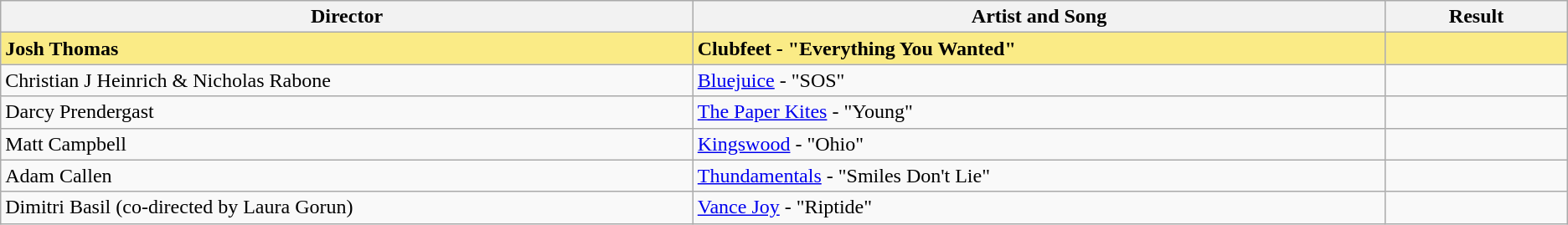<table class="sortable wikitable">
<tr>
<th width="19%">Director</th>
<th width="19%">Artist and Song</th>
<th width="5%">Result</th>
</tr>
<tr style="background:#FAEB86">
<td><strong>Josh Thomas</strong></td>
<td><strong>Clubfeet - "Everything You Wanted"</strong></td>
<td></td>
</tr>
<tr>
<td>Christian J Heinrich & Nicholas Rabone</td>
<td><a href='#'>Bluejuice</a> - "SOS"</td>
<td></td>
</tr>
<tr>
<td>Darcy Prendergast</td>
<td><a href='#'>The Paper Kites</a> - "Young"</td>
<td></td>
</tr>
<tr>
<td>Matt Campbell</td>
<td><a href='#'>Kingswood</a> - "Ohio"</td>
<td></td>
</tr>
<tr>
<td>Adam Callen</td>
<td><a href='#'>Thundamentals</a> - "Smiles Don't Lie"</td>
<td></td>
</tr>
<tr>
<td>Dimitri Basil (co-directed by Laura Gorun)</td>
<td><a href='#'>Vance Joy</a> - "Riptide"</td>
<td></td>
</tr>
</table>
